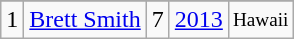<table class="wikitable">
<tr>
</tr>
<tr>
<td>1</td>
<td><a href='#'>Brett Smith</a></td>
<td>7</td>
<td><a href='#'>2013</a></td>
<td style="font-size:80%;">Hawaii</td>
</tr>
</table>
